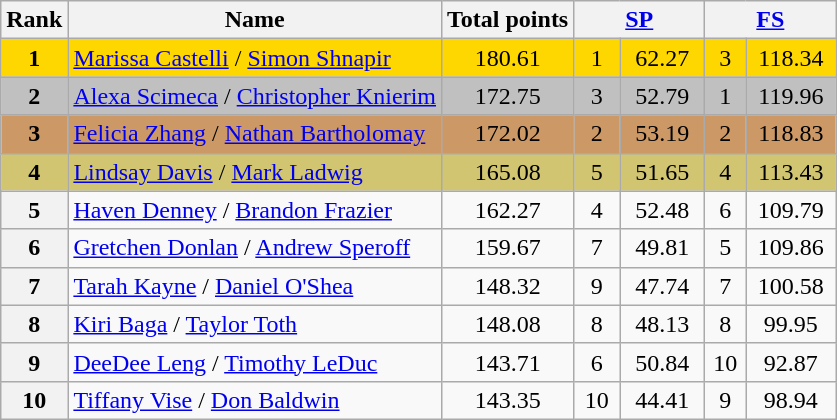<table class="wikitable sortable">
<tr>
<th>Rank</th>
<th>Name</th>
<th>Total points</th>
<th colspan="2" width="80px"><a href='#'>SP</a></th>
<th colspan="2" width="80px"><a href='#'>FS</a></th>
</tr>
<tr bgcolor="gold">
<td align="center"><strong>1</strong></td>
<td><a href='#'>Marissa Castelli</a> / <a href='#'>Simon Shnapir</a></td>
<td align="center">180.61</td>
<td align="center">1</td>
<td align="center">62.27</td>
<td align="center">3</td>
<td align="center">118.34</td>
</tr>
<tr bgcolor="silver">
<td align="center"><strong>2</strong></td>
<td><a href='#'>Alexa Scimeca</a> / <a href='#'>Christopher Knierim</a></td>
<td align="center">172.75</td>
<td align="center">3</td>
<td align="center">52.79</td>
<td align="center">1</td>
<td align="center">119.96</td>
</tr>
<tr bgcolor="cc9966">
<td align="center"><strong>3</strong></td>
<td><a href='#'>Felicia Zhang</a> / <a href='#'>Nathan Bartholomay</a></td>
<td align="center">172.02</td>
<td align="center">2</td>
<td align="center">53.19</td>
<td align="center">2</td>
<td align="center">118.83</td>
</tr>
<tr bgcolor="#d1c571">
<td align="center"><strong>4</strong></td>
<td><a href='#'>Lindsay Davis</a> / <a href='#'>Mark Ladwig</a></td>
<td align="center">165.08</td>
<td align="center">5</td>
<td align="center">51.65</td>
<td align="center">4</td>
<td align="center">113.43</td>
</tr>
<tr>
<th>5</th>
<td><a href='#'>Haven Denney</a> / <a href='#'>Brandon Frazier</a></td>
<td align="center">162.27</td>
<td align="center">4</td>
<td align="center">52.48</td>
<td align="center">6</td>
<td align="center">109.79</td>
</tr>
<tr>
<th>6</th>
<td><a href='#'>Gretchen Donlan</a> / <a href='#'>Andrew Speroff</a></td>
<td align="center">159.67</td>
<td align="center">7</td>
<td align="center">49.81</td>
<td align="center">5</td>
<td align="center">109.86</td>
</tr>
<tr>
<th>7</th>
<td><a href='#'>Tarah Kayne</a> / <a href='#'>Daniel O'Shea</a></td>
<td align="center">148.32</td>
<td align="center">9</td>
<td align="center">47.74</td>
<td align="center">7</td>
<td align="center">100.58</td>
</tr>
<tr>
<th>8</th>
<td><a href='#'>Kiri Baga</a> / <a href='#'>Taylor Toth</a></td>
<td align="center">148.08</td>
<td align="center">8</td>
<td align="center">48.13</td>
<td align="center">8</td>
<td align="center">99.95</td>
</tr>
<tr>
<th>9</th>
<td><a href='#'>DeeDee Leng</a> / <a href='#'>Timothy LeDuc</a></td>
<td align="center">143.71</td>
<td align="center">6</td>
<td align="center">50.84</td>
<td align="center">10</td>
<td align="center">92.87</td>
</tr>
<tr>
<th>10</th>
<td><a href='#'>Tiffany Vise</a> / <a href='#'>Don Baldwin</a></td>
<td align="center">143.35</td>
<td align="center">10</td>
<td align="center">44.41</td>
<td align="center">9</td>
<td align="center">98.94</td>
</tr>
</table>
